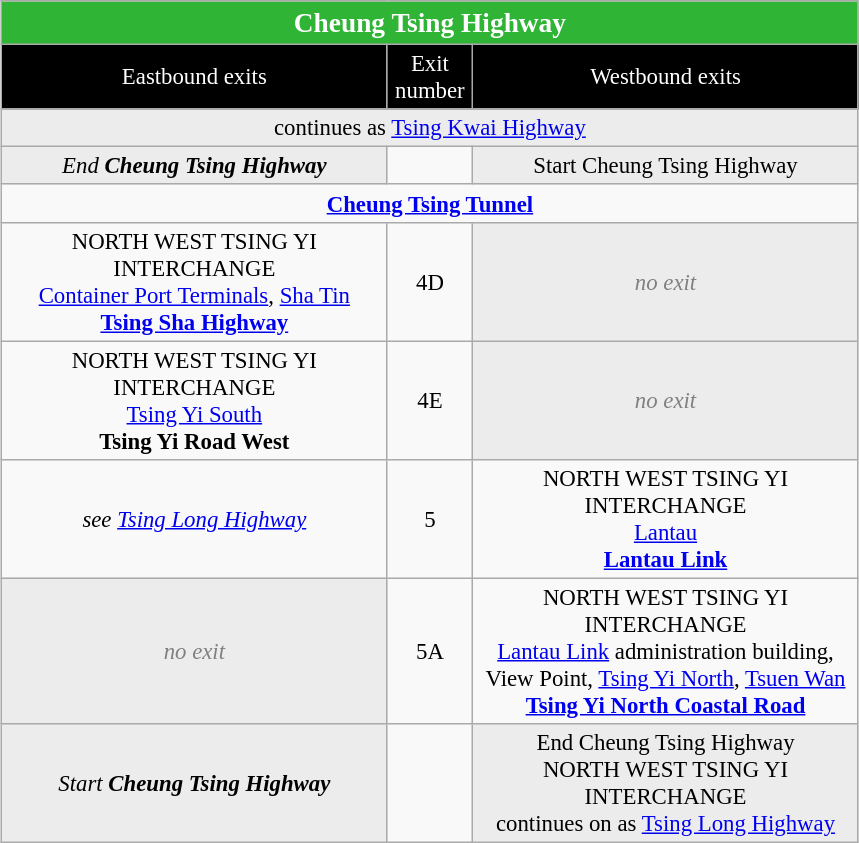<table border=1 cellpadding=2 style="margin-left:1em; margin-bottom: 1em; color: black; border-collapse: collapse; font-size: 95%;" class="wikitable">
<tr align="center" style="background:#2FB435; color: white;font-size:120%;">
<td colspan="3"><strong>Cheung Tsing Highway</strong> </td>
</tr>
<tr align="center" style="background:#000000; color:white;">
<td width="250px">Eastbound exits</td>
<td width="50px">Exit number</td>
<td width="250px">Westbound exits</td>
</tr>
<tr align="center">
<td colspan="3" style="background: #ececec; color: black;" class="table-na"> continues as <a href='#'>Tsing Kwai Highway</a></td>
</tr>
<tr align="center">
<td style="background: #ececec; color: black;" class="table-na"><em>End <strong>Cheung Tsing Highway<strong><em> </td>
<td></td>
<td style="background: #ececec; color: black;" class="table-na"></em>Start </strong>Cheung Tsing Highway</em></strong> </td>
</tr>
<tr align="center">
<td colspan="3"><strong><a href='#'>Cheung Tsing Tunnel</a></strong></td>
</tr>
<tr align="center">
<td>NORTH WEST TSING YI INTERCHANGE<br><a href='#'>Container Port Terminals</a>, <a href='#'>Sha Tin</a><br><strong><a href='#'>Tsing Sha Highway</a></strong> </td>
<td>4D</td>
<td style="background: #ececec; color: grey;" class="table-na"><em>no exit</em></td>
</tr>
<tr align="center">
<td>NORTH WEST TSING YI INTERCHANGE<br><a href='#'>Tsing Yi South</a><br><strong>Tsing Yi Road West</strong></td>
<td>4E</td>
<td style="background: #ececec; color: grey;" class="table-na"><em>no exit</em></td>
</tr>
<tr align="center">
<td><em>see <a href='#'>Tsing Long Highway</a></em></td>
<td>5</td>
<td>NORTH WEST TSING YI INTERCHANGE<br><a href='#'>Lantau</a><br><strong><a href='#'>Lantau Link</a></strong> </td>
</tr>
<tr align="center">
<td style="background: #ececec; color: grey;" class="table-na"><em>no exit</em></td>
<td>5A</td>
<td>NORTH WEST TSING YI INTERCHANGE<br><a href='#'>Lantau Link</a> administration building, View Point, <a href='#'>Tsing Yi North</a>, <a href='#'>Tsuen Wan</a><br><strong><a href='#'>Tsing Yi North Coastal Road</a></strong></td>
</tr>
<tr align="center">
<td style="background: #ececec; color: black;" class="table-na"><em>Start <strong>Cheung Tsing Highway<strong><em> </td>
<td></td>
<td style="background: #ececec; color: black;" class="table-na"></em>End </strong>Cheung Tsing Highway</em></strong> <br>NORTH WEST TSING YI INTERCHANGE<br>continues on as <a href='#'>Tsing Long Highway</a> </td>
</tr>
</table>
